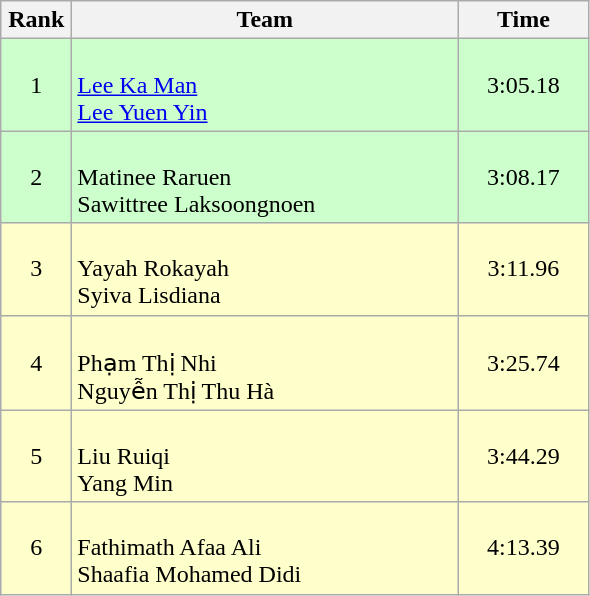<table class=wikitable style="text-align:center">
<tr>
<th width=40>Rank</th>
<th width=250>Team</th>
<th width=80>Time</th>
</tr>
<tr bgcolor="ccffcc">
<td>1</td>
<td align=left><br><a href='#'>Lee Ka Man</a><br><a href='#'>Lee Yuen Yin</a></td>
<td>3:05.18</td>
</tr>
<tr bgcolor="ccffcc">
<td>2</td>
<td align=left><br>Matinee Raruen<br>Sawittree Laksoongnoen</td>
<td>3:08.17</td>
</tr>
<tr bgcolor="ffffcc">
<td>3</td>
<td align=left><br>Yayah Rokayah<br>Syiva Lisdiana</td>
<td>3:11.96</td>
</tr>
<tr bgcolor="ffffcc">
<td>4</td>
<td align=left><br>Phạm Thị Nhi<br>Nguyễn Thị Thu Hà</td>
<td>3:25.74</td>
</tr>
<tr bgcolor="ffffcc">
<td>5</td>
<td align=left><br>Liu Ruiqi<br>Yang Min</td>
<td>3:44.29</td>
</tr>
<tr bgcolor="ffffcc">
<td>6</td>
<td align=left><br>Fathimath Afaa Ali<br>Shaafia Mohamed Didi</td>
<td>4:13.39</td>
</tr>
</table>
